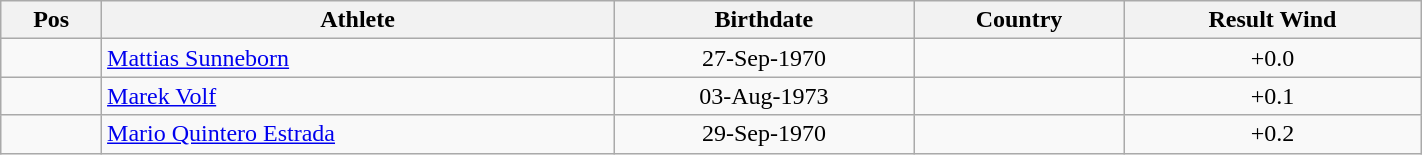<table class="wikitable"  style="text-align:center; width:75%;">
<tr>
<th>Pos</th>
<th>Athlete</th>
<th>Birthdate</th>
<th>Country</th>
<th>Result Wind</th>
</tr>
<tr>
<td align=center></td>
<td align=left><a href='#'>Mattias Sunneborn</a></td>
<td>27-Sep-1970</td>
<td align=left></td>
<td> +0.0</td>
</tr>
<tr>
<td align=center></td>
<td align=left><a href='#'>Marek Volf</a></td>
<td>03-Aug-1973</td>
<td align=left></td>
<td> +0.1</td>
</tr>
<tr>
<td align=center></td>
<td align=left><a href='#'>Mario Quintero Estrada</a></td>
<td>29-Sep-1970</td>
<td align=left></td>
<td> +0.2</td>
</tr>
</table>
